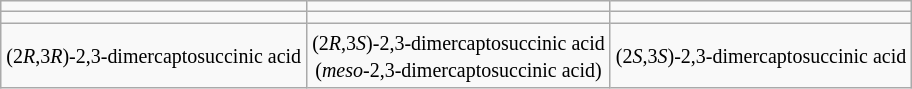<table class="wikitable" style="text-align:center;">
<tr>
<td></td>
<td></td>
<td></td>
</tr>
<tr>
<td></td>
<td></td>
<td></td>
</tr>
<tr>
<td><small>(2<em>R</em>,3<em>R</em>)-2,3-dimercaptosuccinic acid</small></td>
<td><small>(2<em>R</em>,3<em>S</em>)-2,3-dimercaptosuccinic acid<br>(<em>meso</em>-2,3-dimercaptosuccinic acid)</small></td>
<td><small>(2<em>S</em>,3<em>S</em>)-2,3-dimercaptosuccinic acid</small></td>
</tr>
</table>
